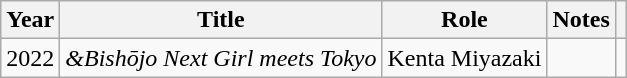<table class="wikitable sortable">
<tr>
<th>Year</th>
<th>Title</th>
<th>Role</th>
<th class="unsortable">Notes</th>
<th class="unsortable"></th>
</tr>
<tr>
<td>2022</td>
<td><em>&Bishōjo Next Girl meets Tokyo</em></td>
<td>Kenta Miyazaki</td>
<td></td>
<td></td>
</tr>
</table>
